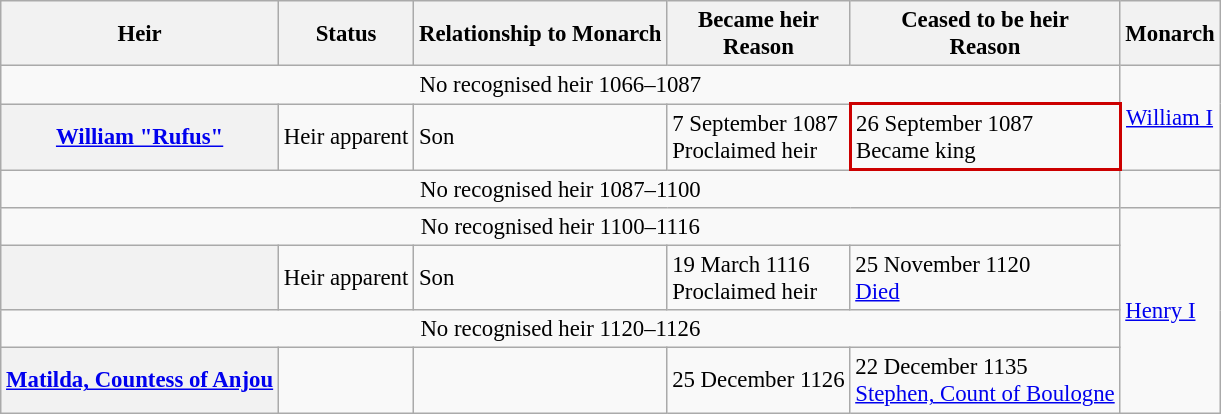<table class="wikitable" style="font-size:95%">
<tr>
<th>Heir</th>
<th>Status</th>
<th>Relationship to Monarch</th>
<th>Became heir<br>Reason</th>
<th>Ceased to be heir<br>Reason</th>
<th>Monarch</th>
</tr>
<tr>
<td colspan=5 style="text-align:center">No recognised heir 1066–1087</td>
<td rowspan=2><a href='#'>William I</a></td>
</tr>
<tr>
<th><a href='#'>William "Rufus"</a></th>
<td>Heir apparent</td>
<td>Son</td>
<td>7 September 1087<br>Proclaimed heir</td>
<td style="border-width:2px; border-color:#CC0000">26 September 1087<br>Became king</td>
</tr>
<tr>
<td colspan=5 style="text-align:center">No recognised heir 1087–1100</td>
<td></td>
</tr>
<tr>
<td colspan=5 style="text-align:center">No recognised heir 1100–1116</td>
<td rowspan=4><a href='#'>Henry I</a></td>
</tr>
<tr>
<th></th>
<td>Heir apparent</td>
<td>Son</td>
<td>19 March 1116<br>Proclaimed heir</td>
<td>25 November 1120<br><a href='#'>Died</a></td>
</tr>
<tr>
<td colspan=5 style="text-align:center">No recognised heir 1120–1126</td>
</tr>
<tr>
<th><a href='#'>Matilda, Countess of Anjou</a></th>
<td></td>
<td></td>
<td>25 December 1126<br></td>
<td>22 December 1135<br> <a href='#'>Stephen, Count of Boulogne</a></td>
</tr>
</table>
